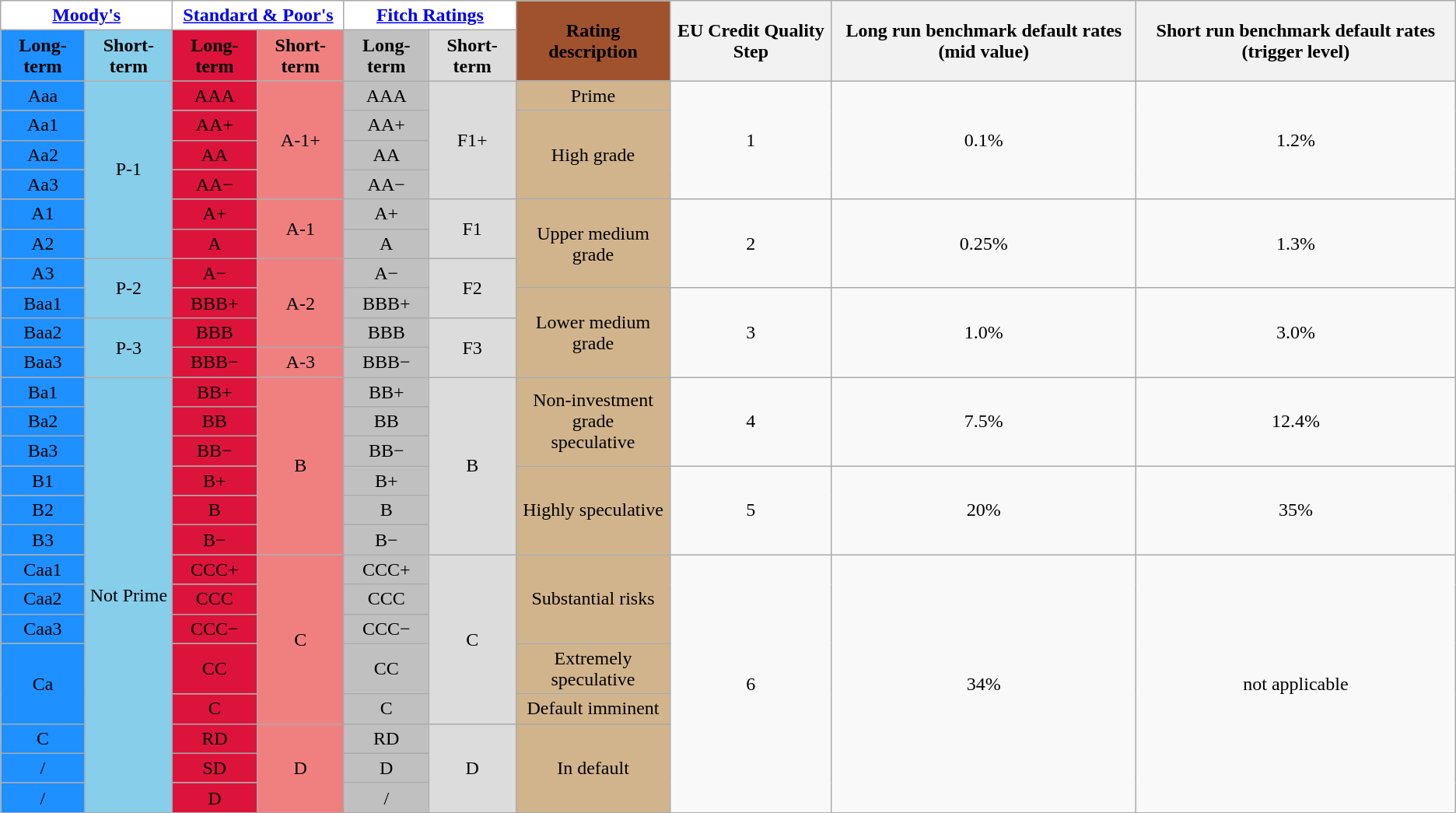<table class="wikitable static-row-numbers static-row-header-text" style="text-align:center;">
<tr>
<th colspan="2" style="background:White"><a href='#'>Moody's</a></th>
<th colspan="2" style="background:White"><a href='#'>Standard & Poor's</a></th>
<th colspan="2" style="background:White"><a href='#'>Fitch Ratings</a></th>
<th rowspan="2" style="background:Sienna">Rating description</th>
<th rowspan="2">EU Credit Quality Step</th>
<th rowspan="2">Long run benchmark default rates (mid value)</th>
<th rowspan="2">Short run benchmark default rates (trigger level)</th>
</tr>
<tr style="font-weight:bold">
<td style="background:DodgerBlue">Long-term</td>
<td style="background:SkyBlue">Short-term</td>
<td style="background:Crimson">Long-term</td>
<td style="background:LightCoral">Short-term</td>
<td style="background:Silver">Long-term</td>
<td style="background:Gainsboro">Short-term</td>
</tr>
<tr>
<td style="background:DodgerBlue">Aaa</td>
<td rowspan="6" style="background:SkyBlue" !>P-1</td>
<td style="background:Crimson">AAA</td>
<td rowspan="4" style="background:LightCoral" !>A-1+</td>
<td style="background:Silver">AAA</td>
<td rowspan="4" style="background:Gainsboro" !>F1+</td>
<td style="background:Tan">Prime</td>
<td rowspan="4">1</td>
<td rowspan="4">0.1%</td>
<td rowspan="4">1.2%</td>
</tr>
<tr>
<td style="background:DodgerBlue">Aa1</td>
<td style="background:Crimson">AA+</td>
<td style="background:Silver">AA+</td>
<td rowspan="3" style="background:Tan" !>High grade</td>
</tr>
<tr>
<td style="background:DodgerBlue">Aa2</td>
<td style="background:Crimson">AA</td>
<td style="background:Silver">AA</td>
</tr>
<tr>
<td style="background:DodgerBlue">Aa3</td>
<td style="background:Crimson">AA−</td>
<td style="background:Silver">AA−</td>
</tr>
<tr>
<td style="background:DodgerBlue">A1</td>
<td style="background:Crimson">A+</td>
<td rowspan="2" style="background:LightCoral" !>A-1</td>
<td style="background:Silver">A+</td>
<td rowspan="2" style="background:Gainsboro" !>F1</td>
<td rowspan="3" style="background:Tan" !>Upper medium grade</td>
<td rowspan="3">2</td>
<td rowspan="3">0.25%</td>
<td rowspan="3">1.3%</td>
</tr>
<tr>
<td style="background:DodgerBlue">A2</td>
<td style="background:Crimson">A</td>
<td style="background:Silver">A</td>
</tr>
<tr>
<td style="background:DodgerBlue">A3</td>
<td rowspan="2" style="background:SkyBlue" !>P-2</td>
<td style="background:Crimson">A−</td>
<td rowspan="3" style="background:LightCoral" !>A-2</td>
<td style="background:Silver">A−</td>
<td rowspan="2" style="background:Gainsboro" !>F2</td>
</tr>
<tr>
<td style="background:DodgerBlue">Baa1</td>
<td style="background:Crimson">BBB+</td>
<td style="background:Silver">BBB+</td>
<td rowspan="3" style="background:Tan" !>Lower medium grade</td>
<td rowspan="3">3</td>
<td rowspan="3">1.0%</td>
<td rowspan="3">3.0%</td>
</tr>
<tr>
<td style="background:DodgerBlue">Baa2</td>
<td rowspan="2" style="background:SkyBlue" !>P-3</td>
<td style="background:Crimson">BBB</td>
<td style="background:Silver">BBB</td>
<td rowspan="2" style="background:Gainsboro" !>F3</td>
</tr>
<tr>
<td style="background:DodgerBlue">Baa3</td>
<td style="background:Crimson">BBB−</td>
<td style="background:LightCoral">A-3</td>
<td style="background:Silver">BBB−</td>
</tr>
<tr>
<td style="background:DodgerBlue">Ba1</td>
<td rowspan="14" style="background:SkyBlue" !>Not Prime</td>
<td style="background:Crimson">BB+</td>
<td rowspan="6" style="background:LightCoral" !>B</td>
<td style="background:Silver">BB+</td>
<td rowspan="6" style="background:Gainsboro" !>B</td>
<td rowspan="3" style="background:Tan" !>Non-investment grade<br>speculative</td>
<td rowspan="3">4</td>
<td rowspan="3">7.5%</td>
<td rowspan="3">12.4%</td>
</tr>
<tr>
<td style="background:DodgerBlue">Ba2</td>
<td style="background:Crimson">BB</td>
<td style="background:Silver">BB</td>
</tr>
<tr>
<td style="background:DodgerBlue">Ba3</td>
<td style="background:Crimson">BB−</td>
<td style="background:Silver">BB−</td>
</tr>
<tr>
<td style="background:DodgerBlue">B1</td>
<td style="background:Crimson">B+</td>
<td style="background:Silver">B+</td>
<td rowspan="3" style="background:Tan" !>Highly speculative</td>
<td rowspan="3">5</td>
<td rowspan="3">20%</td>
<td rowspan="3">35%</td>
</tr>
<tr>
<td style="background:DodgerBlue">B2</td>
<td style="background:Crimson">B</td>
<td style="background:Silver">B</td>
</tr>
<tr>
<td style="background:DodgerBlue">B3</td>
<td style="background:Crimson">B−</td>
<td style="background:Silver">B−</td>
</tr>
<tr>
<td style="background:DodgerBlue">Caa1</td>
<td style="background:Crimson">CCC+</td>
<td rowspan="5" style="background:LightCoral" !>C</td>
<td style="background:Silver">CCC+</td>
<td rowspan="5" style="background:Gainsboro" !>C</td>
<td rowspan="3" style="background:Tan" !>Substantial risks</td>
<td rowspan="8">6</td>
<td rowspan="8">34%</td>
<td rowspan="8">not applicable</td>
</tr>
<tr>
<td style="background:DodgerBlue">Caa2</td>
<td style="background:Crimson">CCC</td>
<td style="background:Silver">CCC</td>
</tr>
<tr>
<td style="background:DodgerBlue">Caa3</td>
<td style="background:Crimson">CCC−</td>
<td style="background:Silver">CCC−</td>
</tr>
<tr>
<td rowspan="2" style="background:DodgerBlue">Ca</td>
<td style="background:Crimson">CC</td>
<td style="background:Silver">CC</td>
<td style="background:Tan">Extremely speculative</td>
</tr>
<tr>
<td style="background:Crimson">C</td>
<td style="background:Silver">C</td>
<td style="background:Tan">Default imminent</td>
</tr>
<tr>
<td style="background:DodgerBlue">C</td>
<td style="background:Crimson">RD</td>
<td rowspan="3" style="background:LightCoral" !>D</td>
<td style="background:Silver">RD</td>
<td rowspan="3" style="background:Gainsboro" !>D</td>
<td rowspan="3" style="background:Tan" !>In default</td>
</tr>
<tr>
<td style="background:DodgerBlue">/</td>
<td style="background:Crimson">SD</td>
<td style="background:Silver">D</td>
</tr>
<tr>
<td style="background:DodgerBlue">/</td>
<td style="background:Crimson">D</td>
<td style="background:Silver">/</td>
</tr>
</table>
